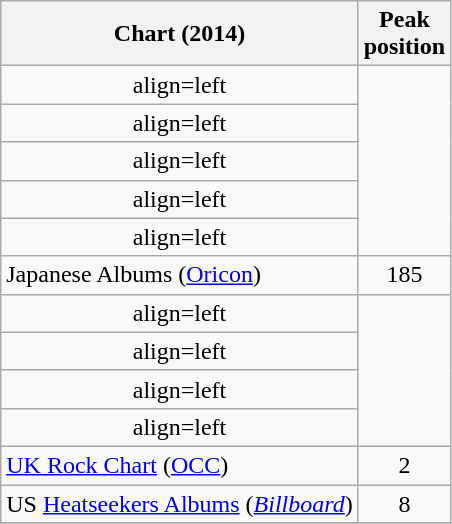<table class="wikitable sortable plainrowheaders" style="text-align:center;">
<tr>
<th scope="col">Chart (2014)</th>
<th scope="col">Peak<br>position</th>
</tr>
<tr>
<td>align=left </td>
</tr>
<tr>
<td>align=left </td>
</tr>
<tr>
<td>align=left </td>
</tr>
<tr>
<td>align=left </td>
</tr>
<tr>
<td>align=left </td>
</tr>
<tr>
<td align=left>Japanese Albums (<a href='#'>Oricon</a>)</td>
<td>185</td>
</tr>
<tr>
<td>align=left </td>
</tr>
<tr>
<td>align=left </td>
</tr>
<tr>
<td>align=left </td>
</tr>
<tr>
<td>align=left </td>
</tr>
<tr>
<td align=left><a href='#'>UK Rock Chart</a> (<a href='#'>OCC</a>)</td>
<td>2</td>
</tr>
<tr>
<td align=left>US <a href='#'>Heatseekers Albums</a> (<em><a href='#'>Billboard</a></em>)</td>
<td>8</td>
</tr>
<tr>
</tr>
</table>
